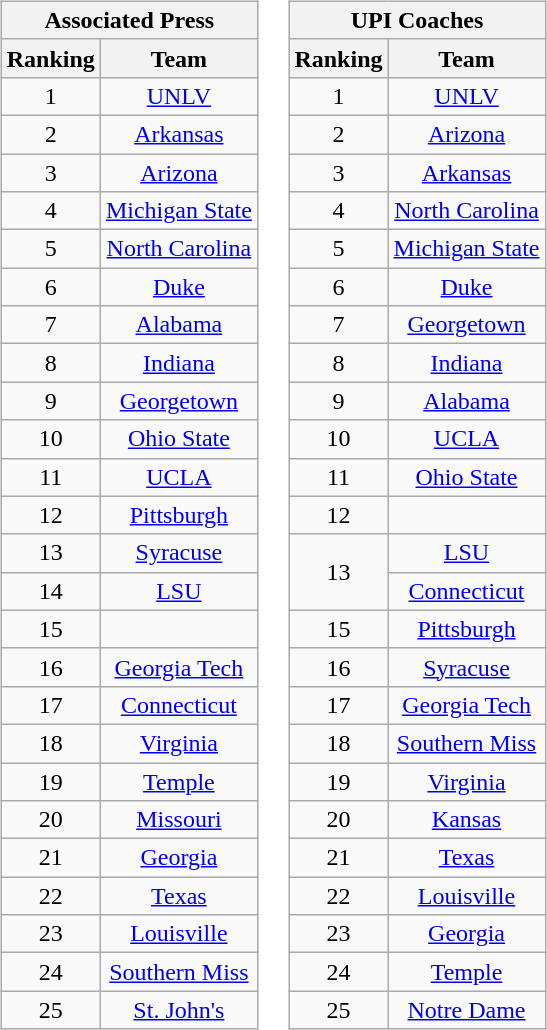<table>
<tr style="vertical-align:top;">
<td><br><table class="wikitable" style="text-align:center;">
<tr>
<th colspan=2><strong>Associated Press</strong></th>
</tr>
<tr>
<th>Ranking</th>
<th>Team</th>
</tr>
<tr>
<td>1</td>
<td><a href='#'>UNLV</a></td>
</tr>
<tr>
<td>2</td>
<td><a href='#'>Arkansas</a></td>
</tr>
<tr>
<td>3</td>
<td><a href='#'>Arizona</a></td>
</tr>
<tr>
<td>4</td>
<td><a href='#'>Michigan State</a></td>
</tr>
<tr>
<td>5</td>
<td><a href='#'>North Carolina</a></td>
</tr>
<tr>
<td>6</td>
<td><a href='#'>Duke</a></td>
</tr>
<tr>
<td>7</td>
<td><a href='#'>Alabama</a></td>
</tr>
<tr>
<td>8</td>
<td><a href='#'>Indiana</a></td>
</tr>
<tr>
<td>9</td>
<td><a href='#'>Georgetown</a></td>
</tr>
<tr>
<td>10</td>
<td><a href='#'>Ohio State</a></td>
</tr>
<tr>
<td>11</td>
<td><a href='#'>UCLA</a></td>
</tr>
<tr>
<td>12</td>
<td><a href='#'>Pittsburgh</a></td>
</tr>
<tr>
<td>13</td>
<td><a href='#'>Syracuse</a></td>
</tr>
<tr>
<td>14</td>
<td><a href='#'>LSU</a></td>
</tr>
<tr>
<td>15</td>
<td></td>
</tr>
<tr>
<td>16</td>
<td><a href='#'>Georgia Tech</a></td>
</tr>
<tr>
<td>17</td>
<td><a href='#'>Connecticut</a></td>
</tr>
<tr>
<td>18</td>
<td><a href='#'>Virginia</a></td>
</tr>
<tr>
<td>19</td>
<td><a href='#'>Temple</a></td>
</tr>
<tr>
<td>20</td>
<td><a href='#'>Missouri</a></td>
</tr>
<tr>
<td>21</td>
<td><a href='#'>Georgia</a></td>
</tr>
<tr>
<td>22</td>
<td><a href='#'>Texas</a></td>
</tr>
<tr>
<td>23</td>
<td><a href='#'>Louisville</a></td>
</tr>
<tr>
<td>24</td>
<td><a href='#'>Southern Miss</a></td>
</tr>
<tr>
<td>25</td>
<td><a href='#'>St. John's</a></td>
</tr>
</table>
</td>
<td><br><table class="wikitable" style="text-align:center;">
<tr>
<th colspan=2><strong>UPI Coaches</strong></th>
</tr>
<tr>
<th>Ranking</th>
<th>Team</th>
</tr>
<tr>
<td>1</td>
<td><a href='#'>UNLV</a></td>
</tr>
<tr>
<td>2</td>
<td><a href='#'>Arizona</a></td>
</tr>
<tr>
<td>3</td>
<td><a href='#'>Arkansas</a></td>
</tr>
<tr>
<td>4</td>
<td><a href='#'>North Carolina</a></td>
</tr>
<tr>
<td>5</td>
<td><a href='#'>Michigan State</a></td>
</tr>
<tr>
<td>6</td>
<td><a href='#'>Duke</a></td>
</tr>
<tr>
<td>7</td>
<td><a href='#'>Georgetown</a></td>
</tr>
<tr>
<td>8</td>
<td><a href='#'>Indiana</a></td>
</tr>
<tr>
<td>9</td>
<td><a href='#'>Alabama</a></td>
</tr>
<tr>
<td>10</td>
<td><a href='#'>UCLA</a></td>
</tr>
<tr>
<td>11</td>
<td><a href='#'>Ohio State</a></td>
</tr>
<tr>
<td>12</td>
<td></td>
</tr>
<tr>
<td rowspan=2 valign=middle>13</td>
<td><a href='#'>LSU</a></td>
</tr>
<tr>
<td><a href='#'>Connecticut</a></td>
</tr>
<tr>
<td>15</td>
<td><a href='#'>Pittsburgh</a></td>
</tr>
<tr>
<td>16</td>
<td><a href='#'>Syracuse</a></td>
</tr>
<tr>
<td>17</td>
<td><a href='#'>Georgia Tech</a></td>
</tr>
<tr>
<td>18</td>
<td><a href='#'>Southern Miss</a></td>
</tr>
<tr>
<td>19</td>
<td><a href='#'>Virginia</a></td>
</tr>
<tr>
<td>20</td>
<td><a href='#'>Kansas</a></td>
</tr>
<tr>
<td>21</td>
<td><a href='#'>Texas</a></td>
</tr>
<tr>
<td>22</td>
<td><a href='#'>Louisville</a></td>
</tr>
<tr>
<td>23</td>
<td><a href='#'>Georgia</a></td>
</tr>
<tr>
<td>24</td>
<td><a href='#'>Temple</a></td>
</tr>
<tr>
<td>25</td>
<td><a href='#'>Notre Dame</a></td>
</tr>
</table>
</td>
</tr>
</table>
